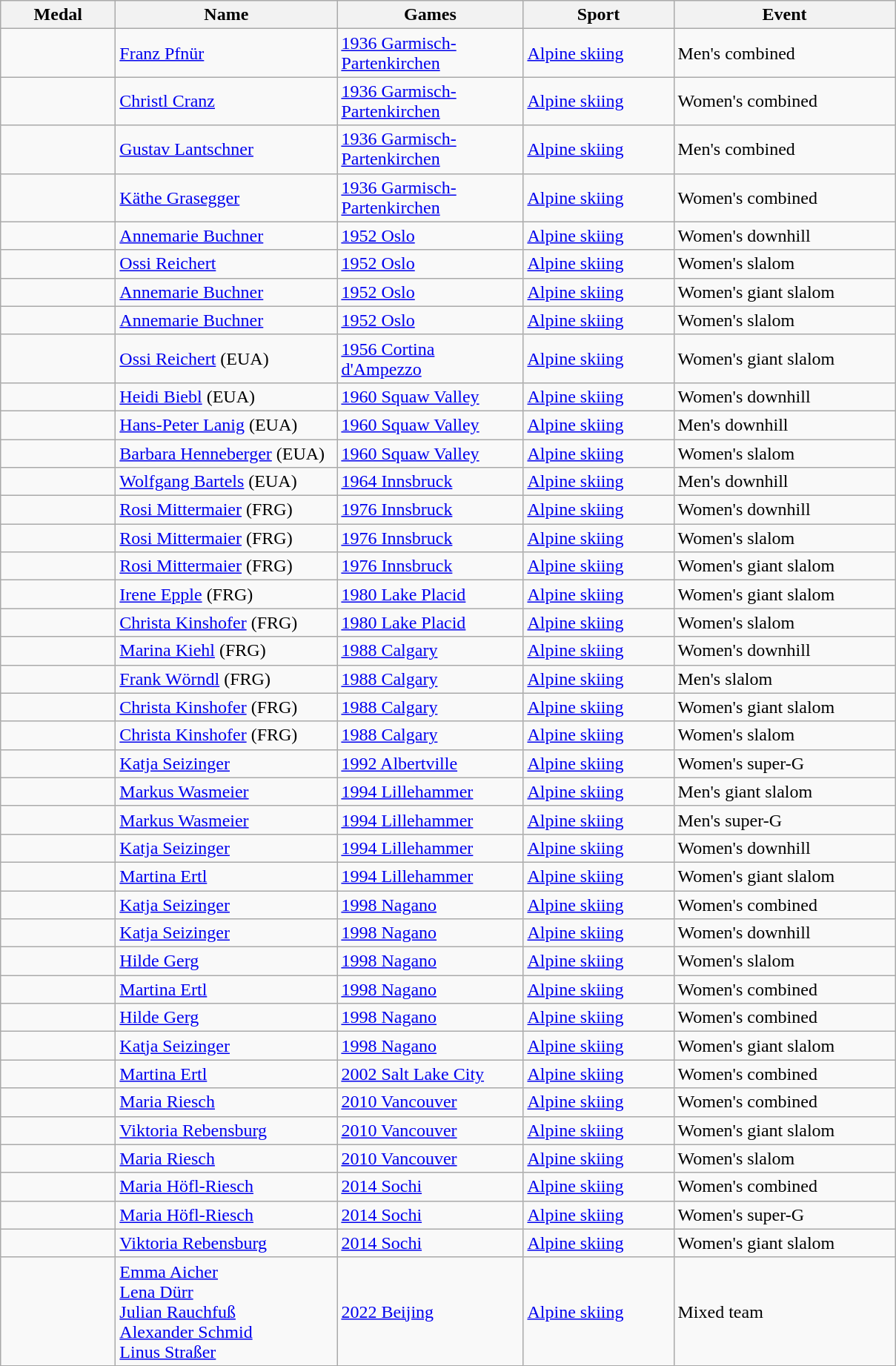<table class="wikitable sortable">
<tr>
<th style="width:6em">Medal</th>
<th style="width:12em">Name</th>
<th style="width:10em">Games</th>
<th style="width:8em">Sport</th>
<th style="width:12em">Event</th>
</tr>
<tr>
<td></td>
<td><a href='#'>Franz Pfnür</a></td>
<td> <a href='#'>1936 Garmisch-Partenkirchen</a></td>
<td> <a href='#'>Alpine skiing</a></td>
<td>Men's combined</td>
</tr>
<tr>
<td></td>
<td><a href='#'>Christl Cranz</a></td>
<td> <a href='#'>1936 Garmisch-Partenkirchen</a></td>
<td> <a href='#'>Alpine skiing</a></td>
<td>Women's combined</td>
</tr>
<tr>
<td></td>
<td><a href='#'>Gustav Lantschner</a></td>
<td> <a href='#'>1936 Garmisch-Partenkirchen</a></td>
<td> <a href='#'>Alpine skiing</a></td>
<td>Men's combined</td>
</tr>
<tr>
<td></td>
<td><a href='#'>Käthe Grasegger</a></td>
<td> <a href='#'>1936 Garmisch-Partenkirchen</a></td>
<td> <a href='#'>Alpine skiing</a></td>
<td>Women's combined</td>
</tr>
<tr>
<td></td>
<td><a href='#'>Annemarie Buchner</a></td>
<td> <a href='#'>1952 Oslo</a></td>
<td> <a href='#'>Alpine skiing</a></td>
<td>Women's downhill</td>
</tr>
<tr>
<td></td>
<td><a href='#'>Ossi Reichert</a></td>
<td> <a href='#'>1952 Oslo</a></td>
<td> <a href='#'>Alpine skiing</a></td>
<td>Women's slalom</td>
</tr>
<tr>
<td></td>
<td><a href='#'>Annemarie Buchner</a></td>
<td> <a href='#'>1952 Oslo</a></td>
<td> <a href='#'>Alpine skiing</a></td>
<td>Women's giant slalom</td>
</tr>
<tr>
<td></td>
<td><a href='#'>Annemarie Buchner</a></td>
<td> <a href='#'>1952 Oslo</a></td>
<td> <a href='#'>Alpine skiing</a></td>
<td>Women's slalom</td>
</tr>
<tr>
<td></td>
<td><a href='#'>Ossi Reichert</a> (EUA)</td>
<td> <a href='#'>1956 Cortina d'Ampezzo</a></td>
<td> <a href='#'>Alpine skiing</a></td>
<td>Women's giant slalom</td>
</tr>
<tr>
<td></td>
<td><a href='#'>Heidi Biebl</a> (EUA)</td>
<td> <a href='#'>1960 Squaw Valley</a></td>
<td> <a href='#'>Alpine skiing</a></td>
<td>Women's downhill</td>
</tr>
<tr>
<td></td>
<td><a href='#'>Hans-Peter Lanig</a> (EUA)</td>
<td> <a href='#'>1960 Squaw Valley</a></td>
<td> <a href='#'>Alpine skiing</a></td>
<td>Men's downhill</td>
</tr>
<tr>
<td></td>
<td><a href='#'>Barbara Henneberger</a> (EUA)</td>
<td> <a href='#'>1960 Squaw Valley</a></td>
<td> <a href='#'>Alpine skiing</a></td>
<td>Women's slalom</td>
</tr>
<tr>
<td></td>
<td><a href='#'>Wolfgang Bartels</a> (EUA)</td>
<td> <a href='#'>1964 Innsbruck</a></td>
<td> <a href='#'>Alpine skiing</a></td>
<td>Men's downhill</td>
</tr>
<tr>
<td></td>
<td><a href='#'>Rosi Mittermaier</a> (FRG)</td>
<td> <a href='#'>1976 Innsbruck</a></td>
<td> <a href='#'>Alpine skiing</a></td>
<td>Women's downhill</td>
</tr>
<tr>
<td></td>
<td><a href='#'>Rosi Mittermaier</a> (FRG)</td>
<td> <a href='#'>1976 Innsbruck</a></td>
<td> <a href='#'>Alpine skiing</a></td>
<td>Women's slalom</td>
</tr>
<tr>
<td></td>
<td><a href='#'>Rosi Mittermaier</a> (FRG)</td>
<td> <a href='#'>1976 Innsbruck</a></td>
<td> <a href='#'>Alpine skiing</a></td>
<td>Women's giant slalom</td>
</tr>
<tr>
<td></td>
<td><a href='#'>Irene Epple</a> (FRG)</td>
<td> <a href='#'>1980 Lake Placid</a></td>
<td> <a href='#'>Alpine skiing</a></td>
<td>Women's giant slalom</td>
</tr>
<tr>
<td></td>
<td><a href='#'>Christa Kinshofer</a> (FRG)</td>
<td> <a href='#'>1980 Lake Placid</a></td>
<td> <a href='#'>Alpine skiing</a></td>
<td>Women's slalom</td>
</tr>
<tr>
<td></td>
<td><a href='#'>Marina Kiehl</a> (FRG)</td>
<td> <a href='#'>1988 Calgary</a></td>
<td> <a href='#'>Alpine skiing</a></td>
<td>Women's downhill</td>
</tr>
<tr>
<td></td>
<td><a href='#'>Frank Wörndl</a> (FRG)</td>
<td> <a href='#'>1988 Calgary</a></td>
<td> <a href='#'>Alpine skiing</a></td>
<td>Men's slalom</td>
</tr>
<tr>
<td></td>
<td><a href='#'>Christa Kinshofer</a> (FRG)</td>
<td> <a href='#'>1988 Calgary</a></td>
<td> <a href='#'>Alpine skiing</a></td>
<td>Women's giant slalom</td>
</tr>
<tr>
<td></td>
<td><a href='#'>Christa Kinshofer</a> (FRG)</td>
<td> <a href='#'>1988 Calgary</a></td>
<td> <a href='#'>Alpine skiing</a></td>
<td>Women's slalom</td>
</tr>
<tr>
<td></td>
<td><a href='#'>Katja Seizinger</a></td>
<td> <a href='#'>1992 Albertville</a></td>
<td> <a href='#'>Alpine skiing</a></td>
<td>Women's super-G</td>
</tr>
<tr>
<td></td>
<td><a href='#'>Markus Wasmeier</a></td>
<td> <a href='#'>1994 Lillehammer</a></td>
<td> <a href='#'>Alpine skiing</a></td>
<td>Men's giant slalom</td>
</tr>
<tr>
<td></td>
<td><a href='#'>Markus Wasmeier</a></td>
<td> <a href='#'>1994 Lillehammer</a></td>
<td> <a href='#'>Alpine skiing</a></td>
<td>Men's super-G</td>
</tr>
<tr>
<td></td>
<td><a href='#'>Katja Seizinger</a></td>
<td> <a href='#'>1994 Lillehammer</a></td>
<td> <a href='#'>Alpine skiing</a></td>
<td>Women's downhill</td>
</tr>
<tr>
<td></td>
<td><a href='#'>Martina Ertl</a></td>
<td> <a href='#'>1994 Lillehammer</a></td>
<td> <a href='#'>Alpine skiing</a></td>
<td>Women's giant slalom</td>
</tr>
<tr>
<td></td>
<td><a href='#'>Katja Seizinger</a></td>
<td> <a href='#'>1998 Nagano</a></td>
<td> <a href='#'>Alpine skiing</a></td>
<td>Women's combined</td>
</tr>
<tr>
<td></td>
<td><a href='#'>Katja Seizinger</a></td>
<td> <a href='#'>1998 Nagano</a></td>
<td> <a href='#'>Alpine skiing</a></td>
<td>Women's downhill</td>
</tr>
<tr>
<td></td>
<td><a href='#'>Hilde Gerg</a></td>
<td> <a href='#'>1998 Nagano</a></td>
<td> <a href='#'>Alpine skiing</a></td>
<td>Women's slalom</td>
</tr>
<tr>
<td></td>
<td><a href='#'>Martina Ertl</a></td>
<td> <a href='#'>1998 Nagano</a></td>
<td> <a href='#'>Alpine skiing</a></td>
<td>Women's combined</td>
</tr>
<tr>
<td></td>
<td><a href='#'>Hilde Gerg</a></td>
<td> <a href='#'>1998 Nagano</a></td>
<td> <a href='#'>Alpine skiing</a></td>
<td>Women's combined</td>
</tr>
<tr>
<td></td>
<td><a href='#'>Katja Seizinger</a></td>
<td> <a href='#'>1998 Nagano</a></td>
<td> <a href='#'>Alpine skiing</a></td>
<td>Women's giant slalom</td>
</tr>
<tr>
<td></td>
<td><a href='#'>Martina Ertl</a></td>
<td> <a href='#'>2002 Salt Lake City</a></td>
<td> <a href='#'>Alpine skiing</a></td>
<td>Women's combined</td>
</tr>
<tr>
<td></td>
<td><a href='#'>Maria Riesch</a></td>
<td> <a href='#'>2010 Vancouver</a></td>
<td> <a href='#'>Alpine skiing</a></td>
<td>Women's combined</td>
</tr>
<tr>
<td></td>
<td><a href='#'>Viktoria Rebensburg</a></td>
<td> <a href='#'>2010 Vancouver</a></td>
<td> <a href='#'>Alpine skiing</a></td>
<td>Women's giant slalom</td>
</tr>
<tr>
<td></td>
<td><a href='#'>Maria Riesch</a></td>
<td> <a href='#'>2010 Vancouver</a></td>
<td> <a href='#'>Alpine skiing</a></td>
<td>Women's slalom</td>
</tr>
<tr>
<td></td>
<td><a href='#'>Maria Höfl-Riesch</a></td>
<td> <a href='#'>2014 Sochi</a></td>
<td> <a href='#'>Alpine skiing</a></td>
<td>Women's combined</td>
</tr>
<tr>
<td></td>
<td><a href='#'>Maria Höfl-Riesch</a></td>
<td> <a href='#'>2014 Sochi</a></td>
<td> <a href='#'>Alpine skiing</a></td>
<td>Women's super-G</td>
</tr>
<tr>
<td></td>
<td><a href='#'>Viktoria Rebensburg</a></td>
<td> <a href='#'>2014 Sochi</a></td>
<td> <a href='#'>Alpine skiing</a></td>
<td>Women's giant slalom</td>
</tr>
<tr>
<td></td>
<td><a href='#'>Emma Aicher</a><br><a href='#'>Lena Dürr</a><br><a href='#'>Julian Rauchfuß</a><br><a href='#'>Alexander Schmid</a><br><a href='#'>Linus Straßer</a></td>
<td> <a href='#'>2022 Beijing</a></td>
<td> <a href='#'>Alpine skiing</a></td>
<td>Mixed team</td>
</tr>
</table>
